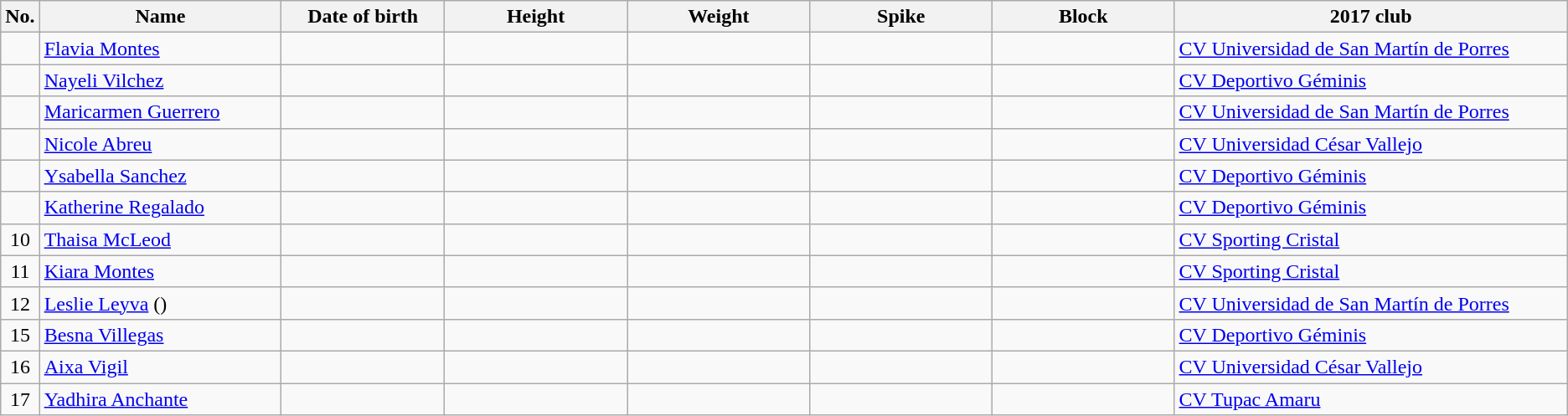<table class="wikitable sortable" style="text-align:center;">
<tr>
<th>No.</th>
<th style="width:12em">Name</th>
<th style="width:8em">Date of birth</th>
<th style="width:9em">Height</th>
<th style="width:9em">Weight</th>
<th style="width:9em">Spike</th>
<th style="width:9em">Block</th>
<th style="width:20em">2017 club</th>
</tr>
<tr>
<td></td>
<td align=left><a href='#'>Flavia Montes</a></td>
<td align=right></td>
<td></td>
<td></td>
<td></td>
<td></td>
<td align=left> <a href='#'>CV Universidad de San Martín de Porres</a></td>
</tr>
<tr>
<td></td>
<td align=left><a href='#'>Nayeli Vilchez</a></td>
<td align=right></td>
<td></td>
<td></td>
<td></td>
<td></td>
<td align=left> <a href='#'>CV Deportivo Géminis</a></td>
</tr>
<tr>
<td></td>
<td align=left><a href='#'>Maricarmen Guerrero</a></td>
<td align=right></td>
<td></td>
<td></td>
<td></td>
<td></td>
<td align=left> <a href='#'>CV Universidad de San Martín de Porres</a></td>
</tr>
<tr>
<td></td>
<td align=left><a href='#'>Nicole Abreu</a></td>
<td align=right></td>
<td></td>
<td></td>
<td></td>
<td></td>
<td align=left> <a href='#'>CV Universidad César Vallejo</a></td>
</tr>
<tr>
<td></td>
<td align=left><a href='#'>Ysabella Sanchez</a></td>
<td align=right></td>
<td></td>
<td></td>
<td></td>
<td></td>
<td align=left> <a href='#'>CV Deportivo Géminis</a></td>
</tr>
<tr>
<td></td>
<td align=left><a href='#'>Katherine Regalado</a></td>
<td align=right></td>
<td></td>
<td></td>
<td></td>
<td></td>
<td align=left> <a href='#'>CV Deportivo Géminis</a></td>
</tr>
<tr>
<td>10</td>
<td align=left><a href='#'>Thaisa McLeod</a></td>
<td align=right></td>
<td></td>
<td></td>
<td></td>
<td></td>
<td align=left> <a href='#'>CV Sporting Cristal</a></td>
</tr>
<tr>
<td>11</td>
<td align=left><a href='#'>Kiara Montes</a></td>
<td align=right></td>
<td></td>
<td></td>
<td></td>
<td></td>
<td align=left> <a href='#'>CV Sporting Cristal</a></td>
</tr>
<tr>
<td>12</td>
<td align=left><a href='#'>Leslie Leyva</a> ()</td>
<td align=right></td>
<td></td>
<td></td>
<td></td>
<td></td>
<td align=left> <a href='#'>CV Universidad de San Martín de Porres</a></td>
</tr>
<tr>
<td>15</td>
<td align=left><a href='#'>Besna Villegas</a></td>
<td align=right></td>
<td></td>
<td></td>
<td></td>
<td></td>
<td align=left> <a href='#'>CV Deportivo Géminis</a></td>
</tr>
<tr>
<td>16</td>
<td align=left><a href='#'>Aixa Vigil</a></td>
<td align=right></td>
<td></td>
<td></td>
<td></td>
<td></td>
<td align=left> <a href='#'>CV Universidad César Vallejo</a></td>
</tr>
<tr>
<td>17</td>
<td align=left><a href='#'>Yadhira Anchante</a></td>
<td align=right></td>
<td></td>
<td></td>
<td></td>
<td></td>
<td align=left> <a href='#'>CV Tupac Amaru</a></td>
</tr>
</table>
